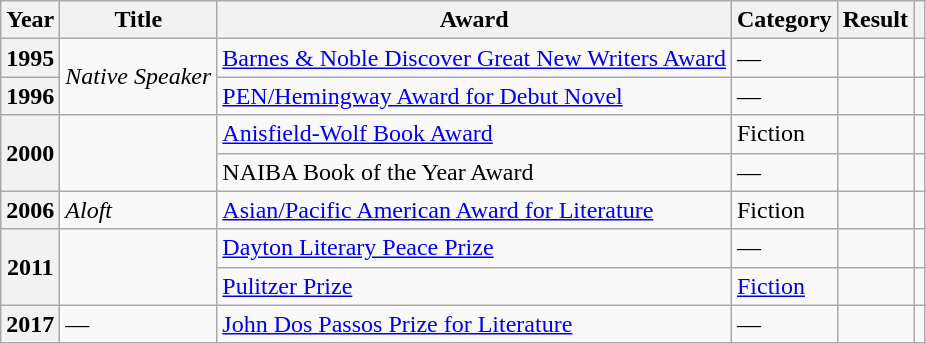<table class="wikitable sortable mw-collapsible">
<tr>
<th>Year</th>
<th>Title</th>
<th>Award</th>
<th>Category</th>
<th>Result</th>
<th></th>
</tr>
<tr>
<th>1995</th>
<td rowspan="2"><em>Native Speaker</em></td>
<td><a href='#'>Barnes & Noble Discover Great New Writers Award</a></td>
<td>—</td>
<td></td>
<td></td>
</tr>
<tr>
<th>1996</th>
<td><a href='#'>PEN/Hemingway Award for Debut Novel</a></td>
<td>—</td>
<td></td>
<td></td>
</tr>
<tr>
<th rowspan="2">2000</th>
<td rowspan="2"></td>
<td><a href='#'>Anisfield-Wolf Book Award</a></td>
<td>Fiction</td>
<td></td>
<td></td>
</tr>
<tr>
<td>NAIBA Book of the Year Award</td>
<td>—</td>
<td></td>
<td></td>
</tr>
<tr>
<th>2006</th>
<td><em>Aloft</em></td>
<td><a href='#'>Asian/Pacific American Award for Literature</a></td>
<td>Fiction</td>
<td></td>
<td></td>
</tr>
<tr>
<th rowspan="2">2011</th>
<td rowspan="2"></td>
<td><a href='#'>Dayton Literary Peace Prize</a></td>
<td>—</td>
<td></td>
<td></td>
</tr>
<tr>
<td><a href='#'>Pulitzer Prize</a></td>
<td><a href='#'>Fiction</a></td>
<td></td>
<td></td>
</tr>
<tr>
<th>2017</th>
<td>—</td>
<td><a href='#'>John Dos Passos Prize for Literature</a></td>
<td>—</td>
<td></td>
<td></td>
</tr>
</table>
